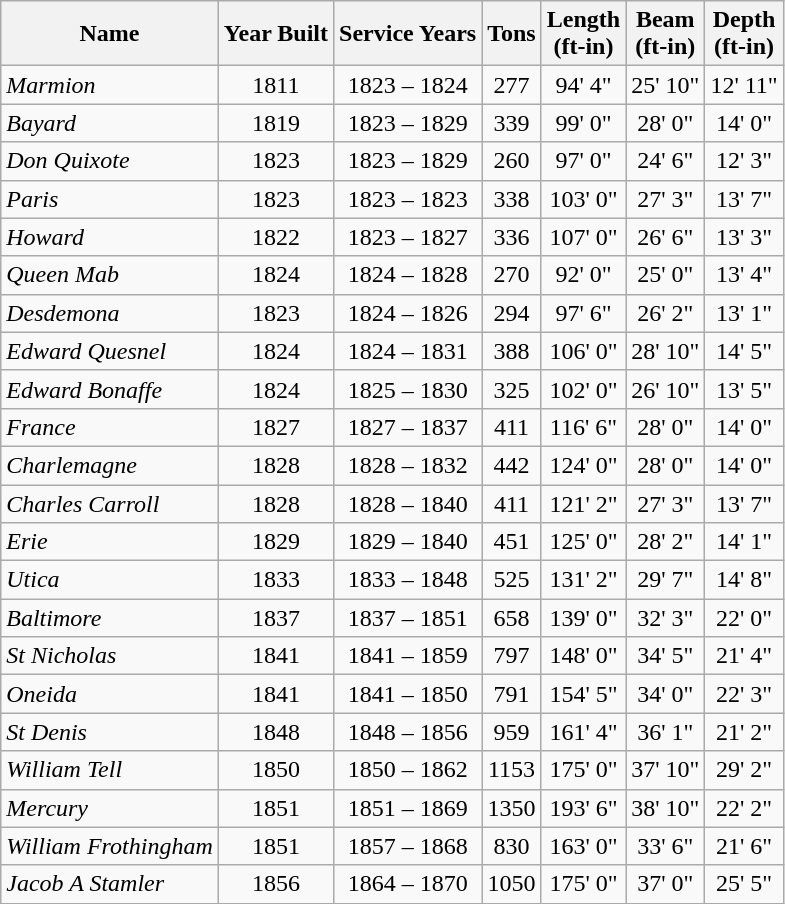<table Class="wikitable">
<tr>
<th>Name</th>
<th>Year Built</th>
<th>Service Years</th>
<th>Tons</th>
<th>Length<br>(ft-in)</th>
<th>Beam<br>(ft-in)</th>
<th>Depth<br>(ft-in)</th>
</tr>
<tr>
<td><em>Marmion</em></td>
<td style="text-align:center;">1811</td>
<td style="text-align:center;">1823 – 1824</td>
<td style="text-align:center;">277</td>
<td style="text-align:center;">94' 4"</td>
<td style="text-align:center;">25' 10"</td>
<td style="text-align:center;">12' 11"</td>
</tr>
<tr>
<td><em>Bayard</em></td>
<td style="text-align:center;">1819</td>
<td style="text-align:center;">1823 – 1829</td>
<td style="text-align:center;">339</td>
<td style="text-align:center;">99' 0"</td>
<td style="text-align:center;">28' 0"</td>
<td style="text-align:center;">14' 0"</td>
</tr>
<tr>
<td><em>Don Quixote</em></td>
<td style="text-align:center;">1823</td>
<td style="text-align:center;">1823 – 1829</td>
<td style="text-align:center;">260</td>
<td style="text-align:center;">97' 0"</td>
<td style="text-align:center;">24' 6"</td>
<td style="text-align:center;">12' 3"</td>
</tr>
<tr>
<td><em>Paris</em></td>
<td style="text-align:center;">1823</td>
<td style="text-align:center;">1823 – 1823</td>
<td style="text-align:center;">338</td>
<td style="text-align:center;">103' 0"</td>
<td style="text-align:center;">27' 3"</td>
<td style="text-align:center;">13' 7"</td>
</tr>
<tr>
<td><em>Howard</em></td>
<td style="text-align:center;">1822</td>
<td style="text-align:center;">1823 – 1827</td>
<td style="text-align:center;">336</td>
<td style="text-align:center;">107' 0"</td>
<td style="text-align:center;">26' 6"</td>
<td style="text-align:center;">13' 3"</td>
</tr>
<tr>
<td><em>Queen Mab</em></td>
<td style="text-align:center;">1824</td>
<td style="text-align:center;">1824 – 1828</td>
<td style="text-align:center;">270</td>
<td style="text-align:center;">92' 0"</td>
<td style="text-align:center;">25' 0"</td>
<td style="text-align:center;">13' 4"</td>
</tr>
<tr>
<td><em>Desdemona</em></td>
<td style="text-align:center;">1823</td>
<td style="text-align:center;">1824 – 1826</td>
<td style="text-align:center;">294</td>
<td style="text-align:center;">97' 6"</td>
<td style="text-align:center;">26' 2"</td>
<td style="text-align:center;">13' 1"</td>
</tr>
<tr>
<td><em>Edward Quesnel</em></td>
<td style="text-align:center;">1824</td>
<td style="text-align:center;">1824 – 1831</td>
<td style="text-align:center;">388</td>
<td style="text-align:center;">106' 0"</td>
<td style="text-align:center;">28' 10"</td>
<td style="text-align:center;">14' 5"</td>
</tr>
<tr>
<td><em>Edward Bonaffe</em></td>
<td style="text-align:center;">1824</td>
<td style="text-align:center;">1825 – 1830</td>
<td style="text-align:center;">325</td>
<td style="text-align:center;">102' 0"</td>
<td style="text-align:center;">26' 10"</td>
<td style="text-align:center;">13' 5"</td>
</tr>
<tr>
<td><em>France</em></td>
<td style="text-align:center;">1827</td>
<td style="text-align:center;">1827 – 1837</td>
<td style="text-align:center;">411</td>
<td style="text-align:center;">116' 6"</td>
<td style="text-align:center;">28' 0"</td>
<td style="text-align:center;">14' 0"</td>
</tr>
<tr>
<td><em>Charlemagne</em></td>
<td style="text-align:center;">1828</td>
<td style="text-align:center;">1828 – 1832</td>
<td style="text-align:center;">442</td>
<td style="text-align:center;">124' 0"</td>
<td style="text-align:center;">28' 0"</td>
<td style="text-align:center;">14' 0"</td>
</tr>
<tr>
<td><em>Charles Carroll</em></td>
<td style="text-align:center;">1828</td>
<td style="text-align:center;">1828 – 1840</td>
<td style="text-align:center;">411</td>
<td style="text-align:center;">121' 2"</td>
<td style="text-align:center;">27' 3"</td>
<td style="text-align:center;">13' 7"</td>
</tr>
<tr>
<td><em>Erie</em></td>
<td style="text-align:center;">1829</td>
<td style="text-align:center;">1829 – 1840</td>
<td style="text-align:center;">451</td>
<td style="text-align:center;">125' 0"</td>
<td style="text-align:center;">28' 2"</td>
<td style="text-align:center;">14' 1"</td>
</tr>
<tr>
<td><em>Utica</em></td>
<td style="text-align:center;">1833</td>
<td style="text-align:center;">1833 – 1848</td>
<td style="text-align:center;">525</td>
<td style="text-align:center;">131' 2"</td>
<td style="text-align:center;">29' 7"</td>
<td style="text-align:center;">14' 8"</td>
</tr>
<tr>
<td><em>Baltimore</em></td>
<td style="text-align:center;">1837</td>
<td style="text-align:center;">1837 – 1851</td>
<td style="text-align:center;">658</td>
<td style="text-align:center;">139' 0"</td>
<td style="text-align:center;">32' 3"</td>
<td style="text-align:center;">22' 0"</td>
</tr>
<tr>
<td><em>St Nicholas</em></td>
<td style="text-align:center;">1841</td>
<td style="text-align:center;">1841 – 1859</td>
<td style="text-align:center;">797</td>
<td style="text-align:center;">148' 0"</td>
<td style="text-align:center;">34' 5"</td>
<td style="text-align:center;">21' 4"</td>
</tr>
<tr>
<td><em>Oneida</em></td>
<td style="text-align:center;">1841</td>
<td style="text-align:center;">1841 – 1850</td>
<td style="text-align:center;">791</td>
<td style="text-align:center;">154' 5"</td>
<td style="text-align:center;">34' 0"</td>
<td style="text-align:center;">22' 3"</td>
</tr>
<tr>
<td><em>St Denis</em></td>
<td style="text-align:center;">1848</td>
<td style="text-align:center;">1848 – 1856</td>
<td style="text-align:center;">959</td>
<td style="text-align:center;">161' 4"</td>
<td style="text-align:center;">36' 1"</td>
<td style="text-align:center;">21' 2"</td>
</tr>
<tr>
<td><em>William Tell</em></td>
<td style="text-align:center;">1850</td>
<td style="text-align:center;">1850 – 1862</td>
<td style="text-align:center;">1153</td>
<td style="text-align:center;">175' 0"</td>
<td style="text-align:center;">37' 10"</td>
<td style="text-align:center;">29' 2"</td>
</tr>
<tr>
<td><em>Mercury</em></td>
<td style="text-align:center;">1851</td>
<td style="text-align:center;">1851 – 1869</td>
<td style="text-align:center;">1350</td>
<td style="text-align:center;">193' 6"</td>
<td style="text-align:center;">38' 10"</td>
<td style="text-align:center;">22' 2"</td>
</tr>
<tr>
<td><em>William Frothingham</em></td>
<td style="text-align:center;">1851</td>
<td style="text-align:center;">1857 – 1868</td>
<td style="text-align:center;">830</td>
<td style="text-align:center;">163' 0"</td>
<td style="text-align:center;">33' 6"</td>
<td style="text-align:center;">21' 6"</td>
</tr>
<tr>
<td><em>Jacob A Stamler</em></td>
<td style="text-align:center;">1856</td>
<td style="text-align:center;">1864 – 1870</td>
<td style="text-align:center;">1050</td>
<td style="text-align:center;">175' 0"</td>
<td style="text-align:center;">37' 0"</td>
<td style="text-align:center;">25' 5"</td>
</tr>
</table>
